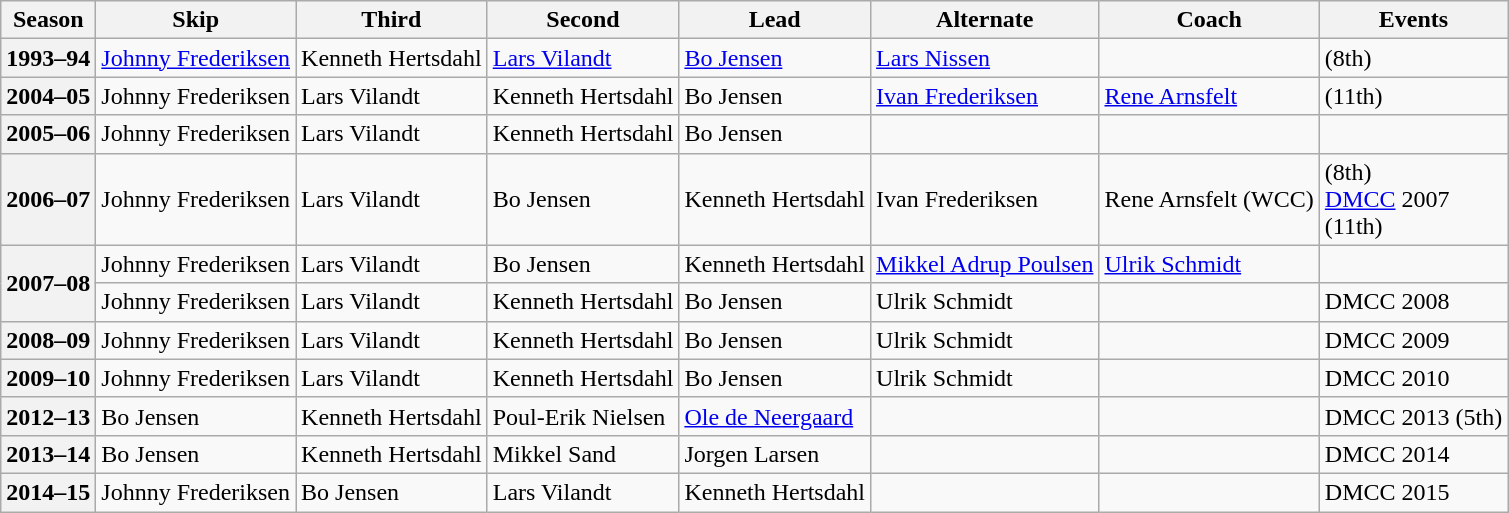<table class="wikitable">
<tr>
<th scope="col">Season</th>
<th scope="col">Skip</th>
<th scope="col">Third</th>
<th scope="col">Second</th>
<th scope="col">Lead</th>
<th scope="col">Alternate</th>
<th scope="col">Coach</th>
<th scope="col">Events</th>
</tr>
<tr>
<th scope="row">1993–94</th>
<td><a href='#'>Johnny Frederiksen</a></td>
<td>Kenneth Hertsdahl</td>
<td><a href='#'>Lars Vilandt</a></td>
<td><a href='#'>Bo Jensen</a></td>
<td><a href='#'>Lars Nissen</a></td>
<td></td>
<td> (8th)</td>
</tr>
<tr>
<th scope="row">2004–05</th>
<td>Johnny Frederiksen</td>
<td>Lars Vilandt</td>
<td>Kenneth Hertsdahl</td>
<td>Bo Jensen</td>
<td><a href='#'>Ivan Frederiksen</a></td>
<td><a href='#'>Rene Arnsfelt</a></td>
<td> (11th)</td>
</tr>
<tr>
<th scope="row">2005–06</th>
<td>Johnny Frederiksen</td>
<td>Lars Vilandt</td>
<td>Kenneth Hertsdahl</td>
<td>Bo Jensen</td>
<td></td>
<td></td>
<td></td>
</tr>
<tr>
<th scope="row">2006–07</th>
<td>Johnny Frederiksen</td>
<td>Lars Vilandt</td>
<td>Bo Jensen</td>
<td>Kenneth Hertsdahl</td>
<td>Ivan Frederiksen</td>
<td>Rene Arnsfelt (WCC)</td>
<td> (8th)<br><a href='#'>DMCC</a> 2007 <br> (11th)</td>
</tr>
<tr>
<th scope="row" rowspan=2>2007–08</th>
<td>Johnny Frederiksen</td>
<td>Lars Vilandt</td>
<td>Bo Jensen</td>
<td>Kenneth Hertsdahl</td>
<td><a href='#'>Mikkel Adrup Poulsen</a></td>
<td><a href='#'>Ulrik Schmidt</a></td>
<td> </td>
</tr>
<tr>
<td>Johnny Frederiksen</td>
<td>Lars Vilandt</td>
<td>Kenneth Hertsdahl</td>
<td>Bo Jensen</td>
<td>Ulrik Schmidt</td>
<td></td>
<td>DMCC 2008 </td>
</tr>
<tr>
<th scope="row">2008–09</th>
<td>Johnny Frederiksen</td>
<td>Lars Vilandt</td>
<td>Kenneth Hertsdahl</td>
<td>Bo Jensen</td>
<td>Ulrik Schmidt</td>
<td></td>
<td>DMCC 2009 </td>
</tr>
<tr>
<th scope="row">2009–10</th>
<td>Johnny Frederiksen</td>
<td>Lars Vilandt</td>
<td>Kenneth Hertsdahl</td>
<td>Bo Jensen</td>
<td>Ulrik Schmidt</td>
<td></td>
<td>DMCC 2010 </td>
</tr>
<tr>
<th scope="row">2012–13</th>
<td>Bo Jensen</td>
<td>Kenneth Hertsdahl</td>
<td>Poul-Erik Nielsen</td>
<td><a href='#'>Ole de Neergaard</a></td>
<td></td>
<td></td>
<td>DMCC 2013 (5th)</td>
</tr>
<tr>
<th scope="row">2013–14</th>
<td>Bo Jensen</td>
<td>Kenneth Hertsdahl</td>
<td>Mikkel Sand</td>
<td>Jorgen Larsen</td>
<td></td>
<td></td>
<td>DMCC 2014 </td>
</tr>
<tr>
<th scope="row">2014–15</th>
<td>Johnny Frederiksen</td>
<td>Bo Jensen</td>
<td>Lars Vilandt</td>
<td>Kenneth Hertsdahl</td>
<td></td>
<td></td>
<td>DMCC 2015 </td>
</tr>
</table>
